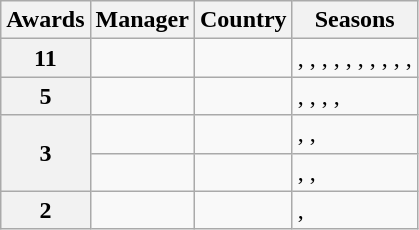<table class="wikitable">
<tr>
<th>Awards</th>
<th>Manager</th>
<th>Country</th>
<th>Seasons</th>
</tr>
<tr>
<th scope="row">11</th>
<td></td>
<td></td>
<td><a href='#'></a>, <a href='#'></a>, <a href='#'></a>, <a href='#'></a>, <a href='#'></a>, <a href='#'></a>, <a href='#'></a>, <a href='#'></a>, <a href='#'></a>, <a href='#'></a>, <a href='#'></a></td>
</tr>
<tr>
<th scope="row">5</th>
<td><strong></strong></td>
<td></td>
<td><a href='#'></a>, <a href='#'></a>, <a href='#'></a>, <a href='#'></a>, <a href='#'></a></td>
</tr>
<tr>
<th rowspan="2">3</th>
<td></td>
<td></td>
<td><a href='#'></a>, <a href='#'></a>, <a href='#'></a></td>
</tr>
<tr>
<td></td>
<td></td>
<td><a href='#'></a>, <a href='#'></a>, <a href='#'></a></td>
</tr>
<tr>
<th scope="row">2</th>
<td></td>
<td></td>
<td><a href='#'></a>, <a href='#'></a></td>
</tr>
</table>
